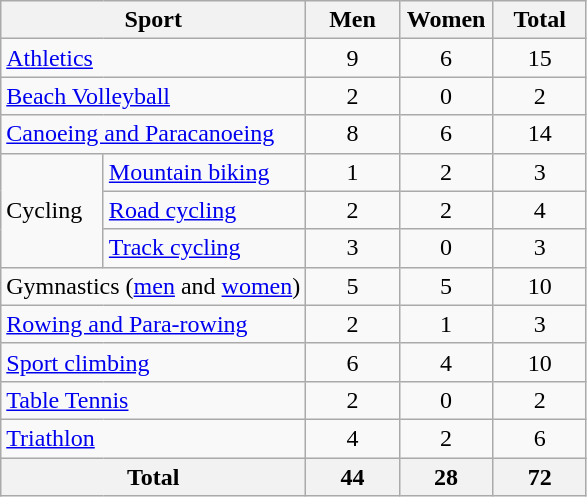<table class="wikitable sortable" style="text-align:center;">
<tr>
<th width=180 colspan=2>Sport</th>
<th width=55>Men</th>
<th width=55>Women</th>
<th width=55>Total</th>
</tr>
<tr>
<td align=left colspan=2><a href='#'>Athletics</a></td>
<td>9</td>
<td>6</td>
<td>15</td>
</tr>
<tr>
<td align=left colspan=2><a href='#'>Beach Volleyball</a></td>
<td>2</td>
<td>0</td>
<td>2</td>
</tr>
<tr>
<td align=left colspan=2><a href='#'>Canoeing and Paracanoeing</a></td>
<td>8</td>
<td>6</td>
<td>14</td>
</tr>
<tr>
<td align=left rowspan=3>Cycling</td>
<td align=left><a href='#'>Mountain biking</a></td>
<td>1</td>
<td>2</td>
<td>3</td>
</tr>
<tr>
<td align=left><a href='#'>Road cycling</a></td>
<td>2</td>
<td>2</td>
<td>4</td>
</tr>
<tr>
<td align=left><a href='#'>Track cycling</a></td>
<td>3</td>
<td>0</td>
<td>3</td>
</tr>
<tr>
<td align=left colspan=2>Gymnastics (<a href='#'>men</a> and <a href='#'>women</a>)</td>
<td>5</td>
<td>5</td>
<td>10</td>
</tr>
<tr>
<td align=left colspan=2><a href='#'>Rowing and Para-rowing</a></td>
<td>2</td>
<td>1</td>
<td>3</td>
</tr>
<tr>
<td align=left colspan=2><a href='#'>Sport climbing</a></td>
<td>6</td>
<td>4</td>
<td>10</td>
</tr>
<tr>
<td align=left colspan=2><a href='#'>Table Tennis</a></td>
<td>2</td>
<td>0</td>
<td>2</td>
</tr>
<tr>
<td align=left colspan=2><a href='#'>Triathlon</a></td>
<td>4</td>
<td>2</td>
<td>6</td>
</tr>
<tr>
<th align=left colspan=2>Total</th>
<th>44</th>
<th>28</th>
<th>72</th>
</tr>
</table>
